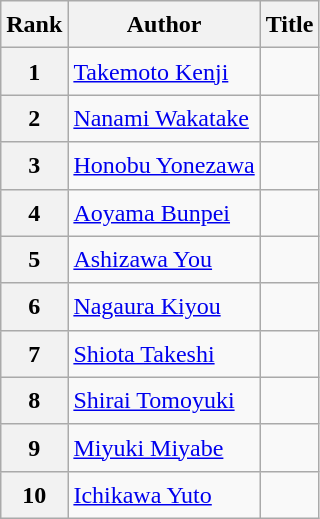<table class="wikitable sortable" style="font-size:1.00em; line-height:1.5em;">
<tr>
<th>Rank</th>
<th>Author</th>
<th>Title</th>
</tr>
<tr>
<th>1</th>
<td><a href='#'>Takemoto Kenji</a></td>
<td></td>
</tr>
<tr>
<th>2</th>
<td><a href='#'>Nanami Wakatake</a></td>
<td></td>
</tr>
<tr>
<th>3</th>
<td><a href='#'>Honobu Yonezawa</a></td>
<td></td>
</tr>
<tr>
<th>4</th>
<td><a href='#'>Aoyama Bunpei</a></td>
<td></td>
</tr>
<tr>
<th>5</th>
<td><a href='#'>Ashizawa You</a></td>
<td></td>
</tr>
<tr>
<th>6</th>
<td><a href='#'>Nagaura Kiyou</a></td>
<td></td>
</tr>
<tr>
<th>7</th>
<td><a href='#'>Shiota Takeshi</a></td>
<td></td>
</tr>
<tr>
<th>8</th>
<td><a href='#'>Shirai Tomoyuki</a></td>
<td></td>
</tr>
<tr>
<th>9</th>
<td><a href='#'>Miyuki Miyabe</a></td>
<td></td>
</tr>
<tr>
<th>10</th>
<td><a href='#'>Ichikawa Yuto</a></td>
<td></td>
</tr>
</table>
